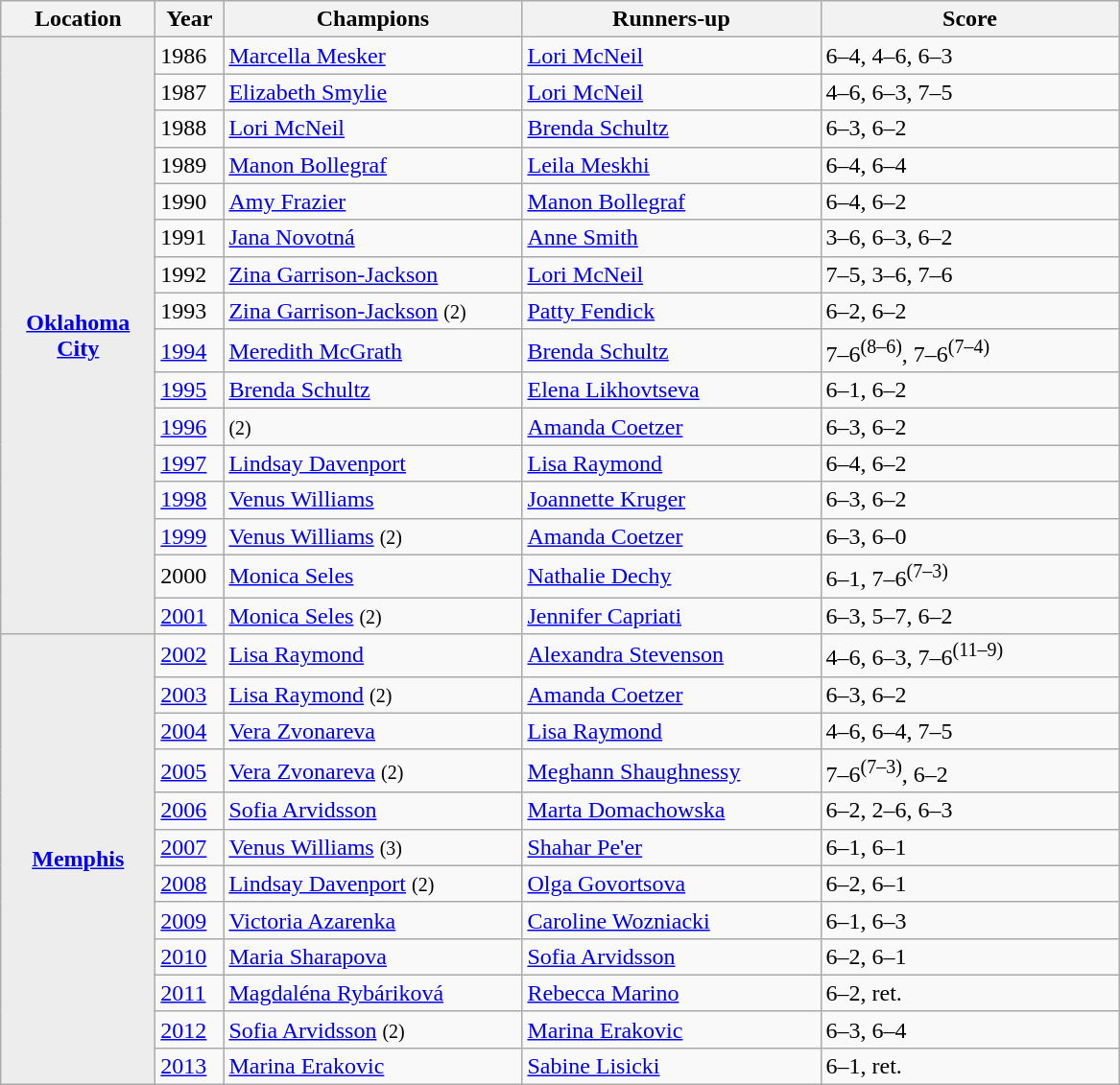<table class="wikitable">
<tr>
<th style="width:100px">Location</th>
<th style="width:40px">Year</th>
<th style="width:200px">Champions</th>
<th style="width:200px">Runners-up</th>
<th style="width:200px" class="unsortable">Score</th>
</tr>
<tr>
<th rowspan="16" style="background:#ededed"><a href='#'>Oklahoma City</a></th>
<td>1986</td>
<td> <a href='#'>Marcella Mesker</a></td>
<td> <a href='#'>Lori McNeil</a></td>
<td>6–4, 4–6, 6–3</td>
</tr>
<tr>
<td>1987</td>
<td> <a href='#'>Elizabeth Smylie</a></td>
<td> <a href='#'>Lori McNeil</a></td>
<td>4–6, 6–3, 7–5</td>
</tr>
<tr>
<td>1988</td>
<td> <a href='#'>Lori McNeil</a></td>
<td> <a href='#'>Brenda Schultz</a></td>
<td>6–3, 6–2</td>
</tr>
<tr>
<td>1989</td>
<td> <a href='#'>Manon Bollegraf</a></td>
<td> <a href='#'>Leila Meskhi</a></td>
<td>6–4, 6–4</td>
</tr>
<tr>
<td>1990</td>
<td> <a href='#'>Amy Frazier</a></td>
<td> <a href='#'>Manon Bollegraf</a></td>
<td>6–4, 6–2</td>
</tr>
<tr>
<td>1991</td>
<td> <a href='#'>Jana Novotná</a></td>
<td> <a href='#'>Anne Smith</a></td>
<td>3–6, 6–3, 6–2</td>
</tr>
<tr>
<td>1992</td>
<td> <a href='#'>Zina Garrison-Jackson</a></td>
<td> <a href='#'>Lori McNeil</a></td>
<td>7–5, 3–6, 7–6</td>
</tr>
<tr>
<td>1993</td>
<td> <a href='#'>Zina Garrison-Jackson</a> <small>(2)</small></td>
<td> <a href='#'>Patty Fendick</a></td>
<td>6–2, 6–2</td>
</tr>
<tr>
<td><a href='#'>1994</a></td>
<td> <a href='#'>Meredith McGrath</a></td>
<td> <a href='#'>Brenda Schultz</a></td>
<td>7–6<sup>(8–6)</sup>, 7–6<sup>(7–4)</sup></td>
</tr>
<tr>
<td><a href='#'>1995</a></td>
<td> <a href='#'>Brenda Schultz</a></td>
<td> <a href='#'>Elena Likhovtseva</a></td>
<td>6–1, 6–2</td>
</tr>
<tr>
<td><a href='#'>1996</a></td>
<td><small>(2)</small></td>
<td> <a href='#'>Amanda Coetzer</a></td>
<td>6–3, 6–2</td>
</tr>
<tr>
<td><a href='#'>1997</a></td>
<td> <a href='#'>Lindsay Davenport</a></td>
<td> <a href='#'>Lisa Raymond</a></td>
<td>6–4, 6–2</td>
</tr>
<tr>
<td><a href='#'>1998</a></td>
<td> <a href='#'>Venus Williams</a></td>
<td> <a href='#'>Joannette Kruger</a></td>
<td>6–3, 6–2</td>
</tr>
<tr>
<td><a href='#'>1999</a></td>
<td> <a href='#'>Venus Williams</a> <small>(2)</small></td>
<td> <a href='#'>Amanda Coetzer</a></td>
<td>6–3, 6–0</td>
</tr>
<tr>
<td>2000</td>
<td> <a href='#'>Monica Seles</a></td>
<td> <a href='#'>Nathalie Dechy</a></td>
<td>6–1, 7–6<sup>(7–3)</sup></td>
</tr>
<tr>
<td><a href='#'>2001</a></td>
<td> <a href='#'>Monica Seles</a> <small>(2)</small></td>
<td> <a href='#'>Jennifer Capriati</a></td>
<td>6–3, 5–7, 6–2</td>
</tr>
<tr>
<th rowspan="12" style="background:#ededed"><a href='#'>Memphis</a></th>
<td><a href='#'>2002</a></td>
<td> <a href='#'>Lisa Raymond</a></td>
<td> <a href='#'>Alexandra Stevenson</a></td>
<td>4–6, 6–3, 7–6<sup>(11–9)</sup></td>
</tr>
<tr>
<td><a href='#'>2003</a></td>
<td> <a href='#'>Lisa Raymond</a> <small>(2)</small></td>
<td> <a href='#'>Amanda Coetzer</a></td>
<td>6–3, 6–2</td>
</tr>
<tr>
<td><a href='#'>2004</a></td>
<td> <a href='#'>Vera Zvonareva</a></td>
<td> <a href='#'>Lisa Raymond</a></td>
<td>4–6, 6–4, 7–5</td>
</tr>
<tr>
<td><a href='#'>2005</a></td>
<td> <a href='#'>Vera Zvonareva</a> <small>(2)</small></td>
<td> <a href='#'>Meghann Shaughnessy</a></td>
<td>7–6<sup>(7–3)</sup>, 6–2</td>
</tr>
<tr>
<td><a href='#'>2006</a></td>
<td> <a href='#'>Sofia Arvidsson</a></td>
<td> <a href='#'>Marta Domachowska</a></td>
<td>6–2, 2–6, 6–3</td>
</tr>
<tr>
<td><a href='#'>2007</a></td>
<td> <a href='#'>Venus Williams</a> <small>(3)</small></td>
<td> <a href='#'>Shahar Pe'er</a></td>
<td>6–1, 6–1</td>
</tr>
<tr>
<td><a href='#'>2008</a></td>
<td> <a href='#'>Lindsay Davenport</a> <small>(2)</small></td>
<td> <a href='#'>Olga Govortsova</a></td>
<td>6–2, 6–1</td>
</tr>
<tr>
<td><a href='#'>2009</a></td>
<td> <a href='#'>Victoria Azarenka</a></td>
<td> <a href='#'>Caroline Wozniacki</a></td>
<td>6–1, 6–3</td>
</tr>
<tr>
<td><a href='#'>2010</a></td>
<td> <a href='#'>Maria Sharapova</a></td>
<td> <a href='#'>Sofia Arvidsson</a></td>
<td>6–2, 6–1</td>
</tr>
<tr>
<td><a href='#'>2011</a></td>
<td> <a href='#'>Magdaléna Rybáriková</a></td>
<td> <a href='#'>Rebecca Marino</a></td>
<td>6–2, ret.</td>
</tr>
<tr>
<td><a href='#'>2012</a></td>
<td> <a href='#'>Sofia Arvidsson</a> <small>(2)</small></td>
<td> <a href='#'>Marina Erakovic</a></td>
<td>6–3, 6–4</td>
</tr>
<tr>
<td><a href='#'>2013</a></td>
<td> <a href='#'>Marina Erakovic</a></td>
<td> <a href='#'>Sabine Lisicki</a></td>
<td>6–1, ret.</td>
</tr>
</table>
